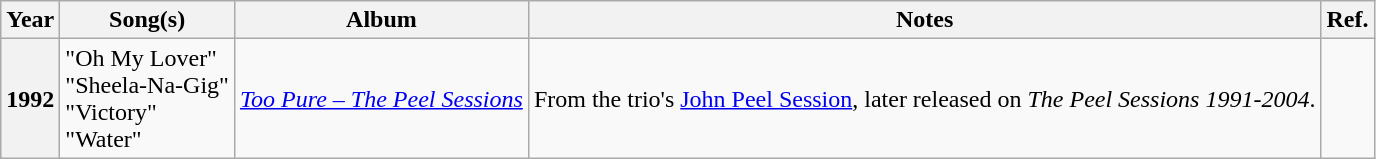<table class="wikitable" style="text-align:left;">
<tr>
<th scope="col">Year</th>
<th scope="col">Song(s)</th>
<th scope="col">Album</th>
<th scope="col">Notes</th>
<th scope="col">Ref.</th>
</tr>
<tr>
<th>1992</th>
<td>"Oh My Lover"<br>"Sheela-Na-Gig"<br>"Victory"<br>"Water"</td>
<td><em><a href='#'>Too Pure – The Peel Sessions</a></em></td>
<td>From the trio's <a href='#'>John Peel Session</a>, later released on <em>The Peel Sessions 1991-2004</em>.</td>
<td></td>
</tr>
</table>
